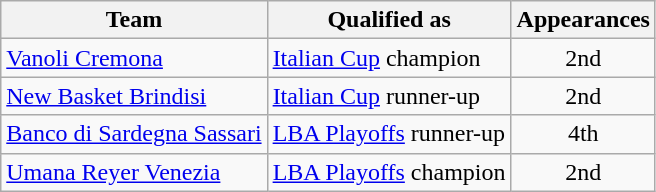<table class="wikitable">
<tr>
<th>Team</th>
<th>Qualified as</th>
<th>Appearances</th>
</tr>
<tr>
<td><a href='#'>Vanoli Cremona</a></td>
<td><a href='#'>Italian Cup</a> champion</td>
<td align=center>2nd</td>
</tr>
<tr>
<td><a href='#'>New Basket Brindisi</a></td>
<td><a href='#'>Italian Cup</a> runner-up</td>
<td align=center>2nd</td>
</tr>
<tr>
<td><a href='#'>Banco di Sardegna Sassari</a></td>
<td><a href='#'>LBA Playoffs</a> runner-up</td>
<td align=center>4th</td>
</tr>
<tr>
<td><a href='#'>Umana Reyer Venezia</a></td>
<td><a href='#'>LBA Playoffs</a> champion</td>
<td align=center>2nd</td>
</tr>
</table>
